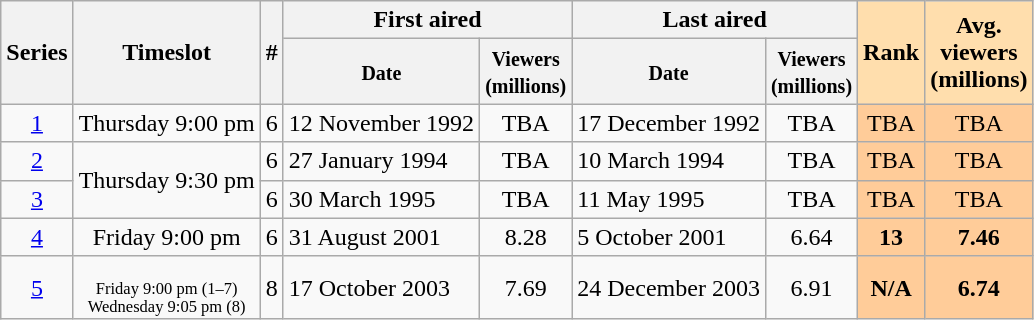<table class="wikitable">
<tr>
<th rowspan="2">Series</th>
<th rowspan="2">Timeslot</th>
<th rowspan="2">#<br></th>
<th colspan="2">First aired</th>
<th colspan="2">Last aired</th>
<th rowspan="2" style="background:#ffdead;">Rank</th>
<th rowspan="2" style="background:#ffdead;">Avg. <br> viewers <br> (millions)</th>
</tr>
<tr>
<th><small><strong>Date</strong></small></th>
<th><small><strong>Viewers</strong> <br> <strong>(millions)</strong></small></th>
<th><small><strong>Date</strong></small></th>
<th><small><strong>Viewers</strong> <br> <strong>(millions)</strong></small></th>
</tr>
<tr>
<td align="center"><a href='#'>1</a></td>
<td align="center">Thursday 9:00 pm</td>
<td align="center">6</td>
<td>12 November 1992</td>
<td align="center">TBA</td>
<td>17 December 1992</td>
<td align="center">TBA</td>
<td style="background:#fc9; text-align:center;">TBA</td>
<td style="background:#fc9; text-align:center;">TBA</td>
</tr>
<tr>
<td align="center"><a href='#'>2</a></td>
<td rowspan="2" align="center">Thursday 9:30 pm</td>
<td align="center">6</td>
<td>27 January 1994</td>
<td align="center">TBA</td>
<td>10 March 1994</td>
<td align="center">TBA</td>
<td style="background:#fc9; text-align:center;">TBA</td>
<td style="background:#fc9; text-align:center;">TBA</td>
</tr>
<tr>
<td align="center"><a href='#'>3</a></td>
<td align="center">6</td>
<td>30 March 1995</td>
<td align="center">TBA</td>
<td>11 May 1995</td>
<td align="center">TBA</td>
<td style="background:#fc9; text-align:center;">TBA</td>
<td style="background:#fc9; text-align:center;">TBA</td>
</tr>
<tr>
<td align="center"><a href='#'>4</a></td>
<td align="center">Friday 9:00 pm</td>
<td align="center">6</td>
<td>31 August 2001</td>
<td align="center">8.28</td>
<td>5 October 2001</td>
<td align="center">6.64</td>
<td style="background:#fc9; text-align:center;"><strong>13</strong></td>
<td style="background:#fc9; text-align:center;"><strong>7.46</strong></td>
</tr>
<tr>
<td align="center"><a href='#'>5</a></td>
<th style="background:#F9F9F9;font-size:11px;font-weight:normal;text-align:center;line-height:110%"><br>Friday 9:00 pm (1–7)<br> Wednesday 9:05 pm (8)</th>
<td align="center">8</td>
<td>17 October 2003</td>
<td align="center">7.69</td>
<td>24 December 2003</td>
<td align="center">6.91</td>
<td style="background:#fc9; text-align:center;"><strong>N/A</strong></td>
<td style="background:#fc9; text-align:center;"><strong>6.74</strong></td>
</tr>
</table>
